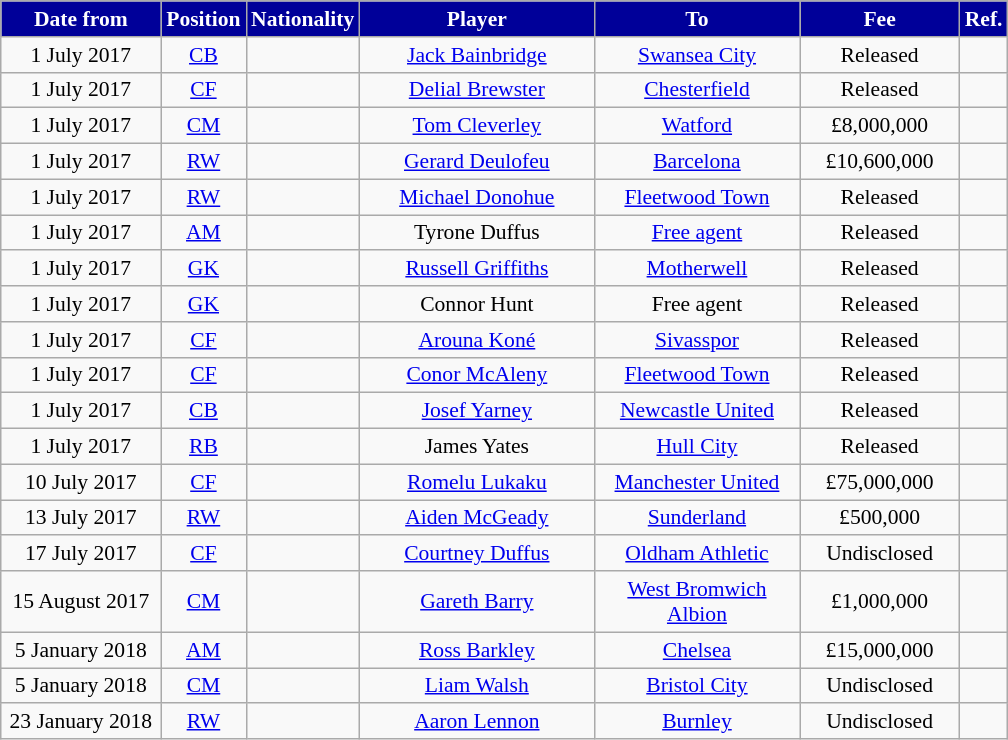<table class="wikitable" style="text-align:center; font-size:90%; ">
<tr>
<th style="background:#009; color:white; width:100px;">Date from</th>
<th style="background:#009; color:white; width:50px;">Position</th>
<th style="background:#009; color:white; width:50px;">Nationality</th>
<th style="background:#009; color:white; width:150px;">Player</th>
<th style="background:#009; color:white; width:130px;">To</th>
<th style="background:#009; color:white; width:100px;">Fee</th>
<th style="background:#009; color:white; width:25px;">Ref.</th>
</tr>
<tr>
<td>1 July 2017</td>
<td><a href='#'>CB</a></td>
<td></td>
<td><a href='#'>Jack Bainbridge</a></td>
<td><a href='#'>Swansea City</a></td>
<td>Released</td>
<td></td>
</tr>
<tr>
<td>1 July 2017</td>
<td><a href='#'>CF</a></td>
<td></td>
<td><a href='#'>Delial Brewster</a></td>
<td><a href='#'>Chesterfield</a></td>
<td>Released</td>
<td></td>
</tr>
<tr>
<td>1 July 2017</td>
<td><a href='#'>CM</a></td>
<td></td>
<td><a href='#'>Tom Cleverley</a></td>
<td><a href='#'>Watford</a></td>
<td>£8,000,000</td>
<td></td>
</tr>
<tr>
<td>1 July 2017</td>
<td><a href='#'>RW</a></td>
<td></td>
<td><a href='#'>Gerard Deulofeu</a></td>
<td> <a href='#'>Barcelona</a></td>
<td>£10,600,000</td>
<td></td>
</tr>
<tr>
<td>1 July 2017</td>
<td><a href='#'>RW</a></td>
<td></td>
<td><a href='#'>Michael Donohue</a></td>
<td><a href='#'>Fleetwood Town</a></td>
<td>Released</td>
<td></td>
</tr>
<tr>
<td>1 July 2017</td>
<td><a href='#'>AM</a></td>
<td></td>
<td>Tyrone Duffus</td>
<td><a href='#'>Free agent</a></td>
<td>Released</td>
<td></td>
</tr>
<tr>
<td>1 July 2017</td>
<td><a href='#'>GK</a></td>
<td></td>
<td><a href='#'>Russell Griffiths</a></td>
<td> <a href='#'>Motherwell</a></td>
<td>Released</td>
<td></td>
</tr>
<tr>
<td>1 July 2017</td>
<td><a href='#'>GK</a></td>
<td></td>
<td>Connor Hunt</td>
<td>Free agent</td>
<td>Released</td>
<td></td>
</tr>
<tr>
<td>1 July 2017</td>
<td><a href='#'>CF</a></td>
<td></td>
<td><a href='#'>Arouna Koné</a></td>
<td> <a href='#'>Sivasspor</a></td>
<td>Released</td>
<td></td>
</tr>
<tr>
<td>1 July 2017</td>
<td><a href='#'>CF</a></td>
<td></td>
<td><a href='#'>Conor McAleny</a></td>
<td><a href='#'>Fleetwood Town</a></td>
<td>Released</td>
<td></td>
</tr>
<tr>
<td>1 July 2017</td>
<td><a href='#'>CB</a></td>
<td></td>
<td><a href='#'>Josef Yarney</a></td>
<td><a href='#'>Newcastle United</a></td>
<td>Released</td>
<td></td>
</tr>
<tr>
<td>1 July 2017</td>
<td><a href='#'>RB</a></td>
<td></td>
<td>James Yates</td>
<td><a href='#'>Hull City</a></td>
<td>Released</td>
<td></td>
</tr>
<tr>
<td>10 July 2017</td>
<td><a href='#'>CF</a></td>
<td></td>
<td><a href='#'>Romelu Lukaku</a></td>
<td><a href='#'>Manchester United</a></td>
<td>£75,000,000</td>
<td></td>
</tr>
<tr>
<td>13 July 2017</td>
<td><a href='#'>RW</a></td>
<td></td>
<td><a href='#'>Aiden McGeady</a></td>
<td><a href='#'>Sunderland</a></td>
<td>£500,000</td>
<td></td>
</tr>
<tr>
<td>17 July 2017</td>
<td><a href='#'>CF</a></td>
<td></td>
<td><a href='#'>Courtney Duffus</a></td>
<td><a href='#'>Oldham Athletic</a></td>
<td>Undisclosed</td>
<td></td>
</tr>
<tr>
<td>15 August 2017</td>
<td><a href='#'>CM</a></td>
<td></td>
<td><a href='#'>Gareth Barry</a></td>
<td><a href='#'>West Bromwich Albion</a></td>
<td>£1,000,000</td>
<td></td>
</tr>
<tr>
<td>5 January 2018</td>
<td><a href='#'>AM</a></td>
<td></td>
<td><a href='#'>Ross Barkley</a></td>
<td><a href='#'>Chelsea</a></td>
<td>£15,000,000</td>
<td></td>
</tr>
<tr>
<td>5 January 2018</td>
<td><a href='#'>CM</a></td>
<td></td>
<td><a href='#'>Liam Walsh</a></td>
<td><a href='#'>Bristol City</a></td>
<td>Undisclosed</td>
<td></td>
</tr>
<tr>
<td>23 January 2018</td>
<td><a href='#'>RW</a></td>
<td></td>
<td><a href='#'>Aaron Lennon</a></td>
<td><a href='#'>Burnley</a></td>
<td>Undisclosed</td>
<td></td>
</tr>
</table>
